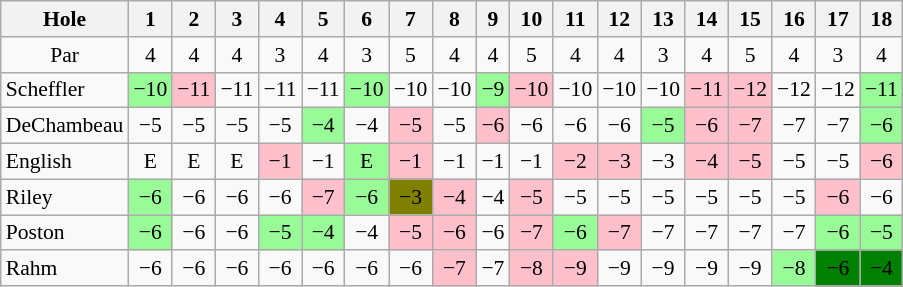<table class="wikitable" style="text-align:center; font-size:90%;">
<tr>
<th>Hole</th>
<th>1</th>
<th>2</th>
<th>3</th>
<th>4</th>
<th>5</th>
<th>6</th>
<th>7</th>
<th>8</th>
<th>9</th>
<th>10</th>
<th>11</th>
<th>12</th>
<th>13</th>
<th>14</th>
<th>15</th>
<th>16</th>
<th>17</th>
<th>18</th>
</tr>
<tr>
<td>Par</td>
<td>4</td>
<td>4</td>
<td>4</td>
<td>3</td>
<td>4</td>
<td>3</td>
<td>5</td>
<td>4</td>
<td>4</td>
<td>5</td>
<td>4</td>
<td>4</td>
<td>3</td>
<td>4</td>
<td>5</td>
<td>4</td>
<td>3</td>
<td>4</td>
</tr>
<tr>
<td align=left> Scheffler</td>
<td style="background: PaleGreen;">−10</td>
<td style="background: Pink;">−11</td>
<td>−11</td>
<td>−11</td>
<td>−11</td>
<td style="background: PaleGreen;">−10</td>
<td>−10</td>
<td>−10</td>
<td style="background: PaleGreen;">−9</td>
<td style="background: Pink;">−10</td>
<td>−10</td>
<td>−10</td>
<td>−10</td>
<td style="background: Pink;">−11</td>
<td style="background: Pink;">−12</td>
<td>−12</td>
<td>−12</td>
<td style="background: PaleGreen;">−11</td>
</tr>
<tr>
<td align=left> DeChambeau</td>
<td>−5</td>
<td>−5</td>
<td>−5</td>
<td>−5</td>
<td style="background: PaleGreen;">−4</td>
<td>−4</td>
<td style="background: Pink;">−5</td>
<td>−5</td>
<td style="background: Pink;">−6</td>
<td>−6</td>
<td>−6</td>
<td>−6</td>
<td style="background: PaleGreen;">−5</td>
<td style="background: Pink;">−6</td>
<td style="background: Pink;">−7</td>
<td>−7</td>
<td>−7</td>
<td style="background: PaleGreen;">−6</td>
</tr>
<tr>
<td align=left> English</td>
<td>E</td>
<td>E</td>
<td>E</td>
<td style="background: Pink;">−1</td>
<td>−1</td>
<td style="background: PaleGreen;">E</td>
<td style="background: Pink;">−1</td>
<td>−1</td>
<td>−1</td>
<td>−1</td>
<td style="background: Pink;">−2</td>
<td style="background: Pink;">−3</td>
<td>−3</td>
<td style="background: Pink;">−4</td>
<td style="background: Pink;">−5</td>
<td>−5</td>
<td>−5</td>
<td style="background: Pink;">−6</td>
</tr>
<tr>
<td align=left> Riley</td>
<td style="background: PaleGreen;">−6</td>
<td>−6</td>
<td>−6</td>
<td>−6</td>
<td style="background: Pink;">−7</td>
<td style="background: PaleGreen;">−6</td>
<td style="background: Olive;">−3</td>
<td style="background: Pink;">−4</td>
<td>−4</td>
<td style="background: Pink;">−5</td>
<td>−5</td>
<td>−5</td>
<td>−5</td>
<td>−5</td>
<td>−5</td>
<td>−5</td>
<td style="background: Pink;">−6</td>
<td>−6</td>
</tr>
<tr>
<td align=left> Poston</td>
<td style="background: PaleGreen;">−6</td>
<td>−6</td>
<td>−6</td>
<td style="background: PaleGreen;">−5</td>
<td style="background: PaleGreen;">−4</td>
<td>−4</td>
<td style="background: Pink;">−5</td>
<td style="background: Pink;">−6</td>
<td>−6</td>
<td style="background: Pink;">−7</td>
<td style="background: PaleGreen;">−6</td>
<td style="background: Pink;">−7</td>
<td>−7</td>
<td>−7</td>
<td>−7</td>
<td>−7</td>
<td style="background: PaleGreen;">−6</td>
<td style="background: PaleGreen;">−5</td>
</tr>
<tr>
<td align=left> Rahm</td>
<td>−6</td>
<td>−6</td>
<td>−6</td>
<td>−6</td>
<td>−6</td>
<td>−6</td>
<td>−6</td>
<td style="background: Pink;">−7</td>
<td>−7</td>
<td style="background: Pink;">−8</td>
<td style="background: Pink;">−9</td>
<td>−9</td>
<td>−9</td>
<td>−9</td>
<td>−9</td>
<td style="background: PaleGreen;">−8</td>
<td style="background: Green;">−6</td>
<td style="background: Green;">−4</td>
</tr>
</table>
